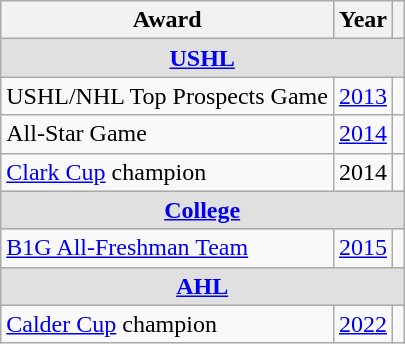<table class="wikitable">
<tr>
<th>Award</th>
<th>Year</th>
<th></th>
</tr>
<tr ALIGN="center" bgcolor="#e0e0e0">
<td colspan="3"><strong><a href='#'>USHL</a></strong></td>
</tr>
<tr>
<td>USHL/NHL Top Prospects Game</td>
<td><a href='#'>2013</a></td>
<td></td>
</tr>
<tr>
<td>All-Star Game</td>
<td><a href='#'>2014</a></td>
<td></td>
</tr>
<tr>
<td><a href='#'>Clark Cup</a> champion</td>
<td>2014</td>
<td></td>
</tr>
<tr ALIGN="center" bgcolor="#e0e0e0">
<td colspan="3"><strong><a href='#'>College</a></strong></td>
</tr>
<tr>
<td><a href='#'>B1G All-Freshman Team</a></td>
<td><a href='#'>2015</a></td>
<td></td>
</tr>
<tr ALIGN="center" bgcolor="#e0e0e0">
<td colspan="3"><strong><a href='#'>AHL</a></strong></td>
</tr>
<tr>
<td><a href='#'>Calder Cup</a> champion</td>
<td><a href='#'>2022</a></td>
<td></td>
</tr>
</table>
